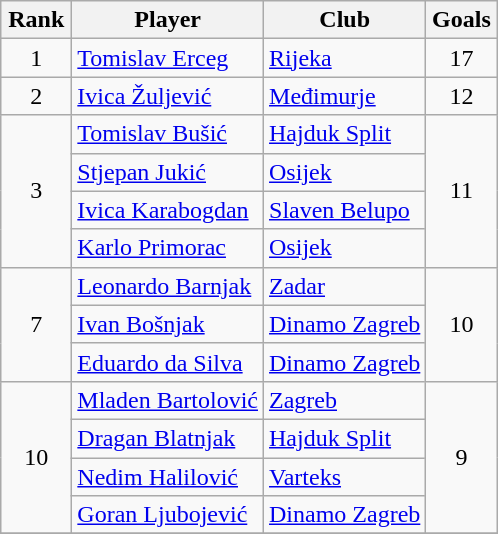<table class="wikitable">
<tr>
<th width="40px">Rank</th>
<th>Player</th>
<th>Club</th>
<th width="40px">Goals</th>
</tr>
<tr>
<td align=center>1</td>
<td> <a href='#'>Tomislav Erceg</a></td>
<td><a href='#'>Rijeka</a></td>
<td align=center>17</td>
</tr>
<tr>
<td align="center">2</td>
<td> <a href='#'>Ivica Žuljević</a></td>
<td><a href='#'>Međimurje</a></td>
<td align=center>12</td>
</tr>
<tr>
<td rowspan=4 align=center>3</td>
<td> <a href='#'>Tomislav Bušić</a></td>
<td><a href='#'>Hajduk Split</a></td>
<td rowspan=4 align=center>11</td>
</tr>
<tr>
<td> <a href='#'>Stjepan Jukić</a></td>
<td><a href='#'>Osijek</a></td>
</tr>
<tr>
<td> <a href='#'>Ivica Karabogdan</a></td>
<td><a href='#'>Slaven Belupo</a></td>
</tr>
<tr>
<td> <a href='#'>Karlo Primorac</a></td>
<td><a href='#'>Osijek</a></td>
</tr>
<tr>
<td rowspan=3 align=center>7</td>
<td> <a href='#'>Leonardo Barnjak</a></td>
<td><a href='#'>Zadar</a></td>
<td rowspan=3 align=center>10</td>
</tr>
<tr>
<td> <a href='#'>Ivan Bošnjak</a></td>
<td><a href='#'>Dinamo Zagreb</a></td>
</tr>
<tr>
<td> <a href='#'>Eduardo da Silva</a></td>
<td><a href='#'>Dinamo Zagreb</a></td>
</tr>
<tr>
<td rowspan=4 align=center>10</td>
<td> <a href='#'>Mladen Bartolović</a></td>
<td><a href='#'>Zagreb</a></td>
<td rowspan=4 align=center>9</td>
</tr>
<tr>
<td> <a href='#'>Dragan Blatnjak</a></td>
<td><a href='#'>Hajduk Split</a></td>
</tr>
<tr>
<td> <a href='#'>Nedim Halilović</a></td>
<td><a href='#'>Varteks</a></td>
</tr>
<tr>
<td> <a href='#'>Goran Ljubojević</a></td>
<td><a href='#'>Dinamo Zagreb</a></td>
</tr>
<tr>
</tr>
</table>
